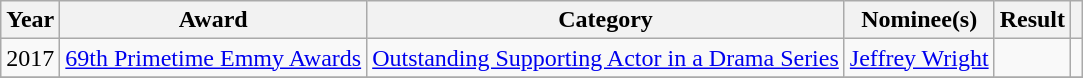<table class="wikitable sortable plainrowheaders">
<tr>
<th>Year</th>
<th>Award</th>
<th>Category</th>
<th>Nominee(s)</th>
<th>Result</th>
<th class="unsortable"></th>
</tr>
<tr>
<td>2017</td>
<td><a href='#'>69th Primetime Emmy Awards</a></td>
<td scope="row"><a href='#'>Outstanding Supporting Actor in a Drama Series</a></td>
<td scope="row"><a href='#'>Jeffrey Wright</a></td>
<td></td>
<td></td>
</tr>
<tr>
</tr>
</table>
